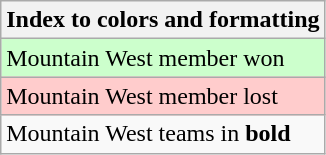<table class="wikitable">
<tr>
<th>Index to colors and formatting</th>
</tr>
<tr style="background:#cfc;">
<td>Mountain West member won</td>
</tr>
<tr style="background:#fcc;">
<td>Mountain West member lost</td>
</tr>
<tr>
<td>Mountain West teams in <strong>bold</strong></td>
</tr>
</table>
